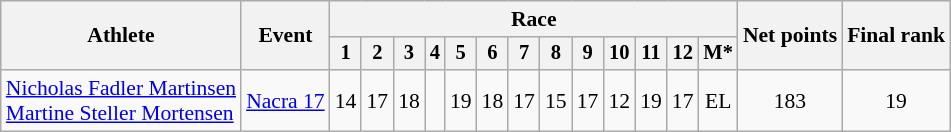<table class="wikitable" style="font-size:90%">
<tr>
<th rowspan="2">Athlete</th>
<th rowspan="2">Event</th>
<th colspan=13>Race</th>
<th rowspan=2>Net points</th>
<th rowspan=2>Final rank</th>
</tr>
<tr style="font-size:95%">
<th>1</th>
<th>2</th>
<th>3</th>
<th>4</th>
<th>5</th>
<th>6</th>
<th>7</th>
<th>8</th>
<th>9</th>
<th>10</th>
<th>11</th>
<th>12</th>
<th>M*</th>
</tr>
<tr align=center>
<td align=left><a href='#'>Nicholas Fadler Martinsen</a><br><a href='#'>Martine Steller Mortensen</a></td>
<td align=left><a href='#'>Nacra 17</a></td>
<td>14</td>
<td>17</td>
<td>18</td>
<td></td>
<td>19</td>
<td>18</td>
<td>17</td>
<td>15</td>
<td>17</td>
<td>12</td>
<td>19</td>
<td>17</td>
<td>EL</td>
<td>183</td>
<td>19</td>
</tr>
</table>
